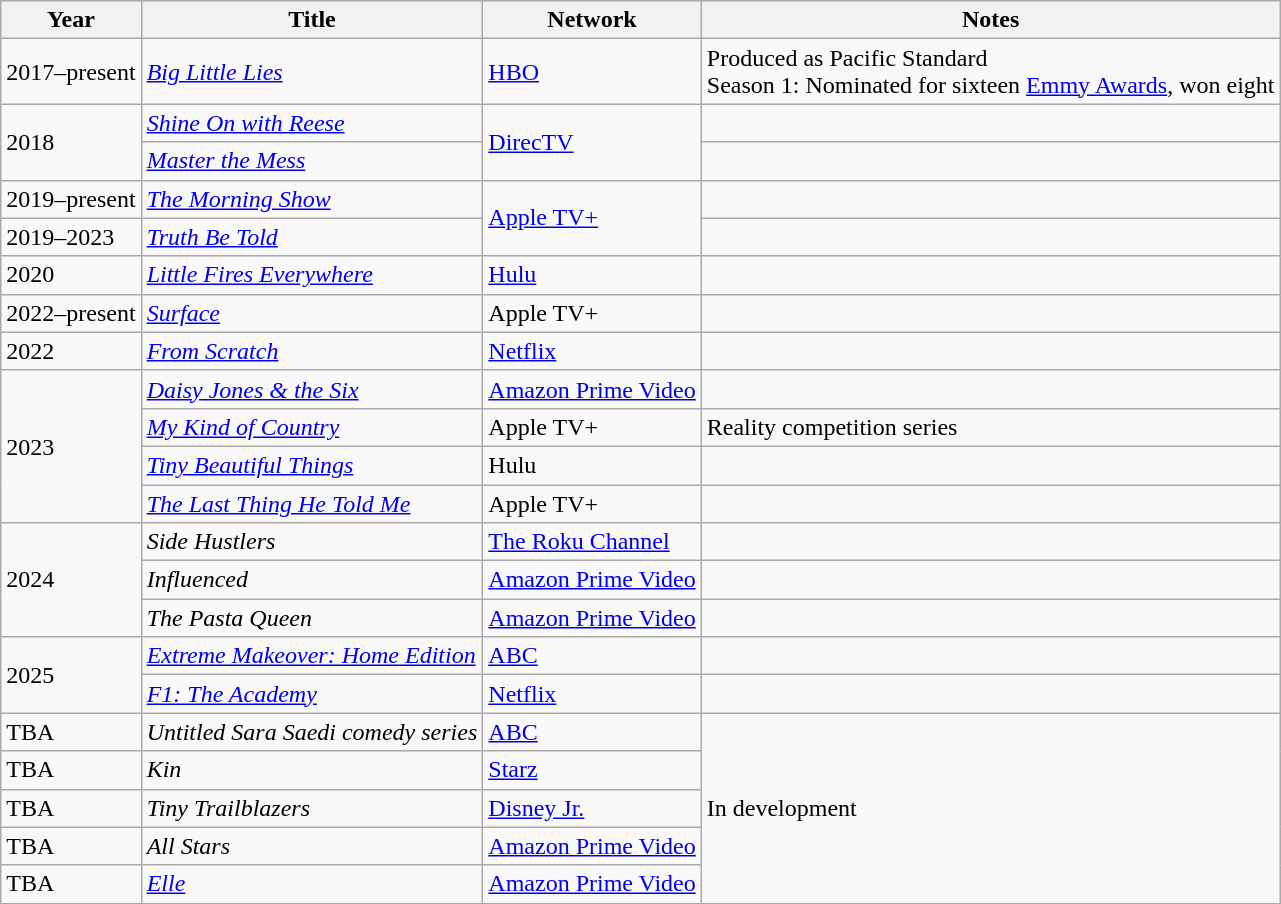<table class="wikitable sortable">
<tr>
<th>Year</th>
<th>Title</th>
<th>Network</th>
<th class="unsortable">Notes</th>
</tr>
<tr>
<td>2017–present</td>
<td><em><a href='#'>Big Little Lies</a></em></td>
<td><a href='#'>HBO</a></td>
<td>Produced as Pacific Standard<br>Season 1: Nominated for sixteen <a href='#'>Emmy Awards</a>, won eight</td>
</tr>
<tr>
<td rowspan="2">2018</td>
<td><em><a href='#'>Shine On with Reese</a></em></td>
<td rowspan="2"><a href='#'>DirecTV</a></td>
<td></td>
</tr>
<tr>
<td><em><a href='#'>Master the Mess</a></em></td>
<td></td>
</tr>
<tr>
<td>2019–present</td>
<td><em><a href='#'>The Morning Show</a></em></td>
<td rowspan="2"><a href='#'>Apple TV+</a></td>
<td></td>
</tr>
<tr>
<td>2019–2023</td>
<td><em><a href='#'>Truth Be Told</a></em></td>
<td></td>
</tr>
<tr>
<td>2020</td>
<td><em><a href='#'>Little Fires Everywhere</a></em></td>
<td><a href='#'>Hulu</a></td>
<td></td>
</tr>
<tr>
<td>2022–present</td>
<td><em><a href='#'>Surface</a></em></td>
<td>Apple TV+</td>
<td></td>
</tr>
<tr>
<td>2022</td>
<td><em><a href='#'>From Scratch</a></em></td>
<td><a href='#'>Netflix</a></td>
<td></td>
</tr>
<tr>
<td rowspan="4">2023</td>
<td><em><a href='#'>Daisy Jones & the Six</a></em></td>
<td><a href='#'>Amazon Prime Video</a></td>
<td></td>
</tr>
<tr>
<td><em><a href='#'>My Kind of Country</a></em></td>
<td>Apple TV+</td>
<td>Reality competition series</td>
</tr>
<tr>
<td><em><a href='#'>Tiny Beautiful Things</a></em></td>
<td>Hulu</td>
<td></td>
</tr>
<tr>
<td><em><a href='#'>The Last Thing He Told Me</a></em></td>
<td>Apple TV+</td>
<td></td>
</tr>
<tr>
<td rowspan="3">2024</td>
<td><em>Side Hustlers</em></td>
<td><a href='#'>The Roku Channel</a></td>
<td></td>
</tr>
<tr>
<td><em>Influenced</em></td>
<td><a href='#'>Amazon Prime Video</a></td>
<td></td>
</tr>
<tr>
<td><em>The Pasta Queen</em></td>
<td><a href='#'>Amazon Prime Video</a></td>
</tr>
<tr>
<td rowspan="2">2025</td>
<td><em><a href='#'>Extreme Makeover: Home Edition</a></em></td>
<td><a href='#'>ABC</a></td>
<td></td>
</tr>
<tr>
<td><em><a href='#'>F1: The Academy</a></em></td>
<td><a href='#'>Netflix</a></td>
<td></td>
</tr>
<tr>
<td>TBA</td>
<td><em>Untitled Sara Saedi comedy series</em></td>
<td><a href='#'>ABC</a></td>
<td rowspan="5">In development</td>
</tr>
<tr>
<td>TBA</td>
<td><em>Kin</em></td>
<td><a href='#'>Starz</a></td>
</tr>
<tr>
<td>TBA</td>
<td><em>Tiny Trailblazers</em></td>
<td><a href='#'>Disney Jr.</a></td>
</tr>
<tr>
<td>TBA</td>
<td><em>All Stars</em></td>
<td><a href='#'>Amazon Prime Video</a></td>
</tr>
<tr>
<td>TBA</td>
<td><em><a href='#'>Elle</a></em></td>
<td><a href='#'>Amazon Prime Video</a></td>
</tr>
<tr>
</tr>
</table>
